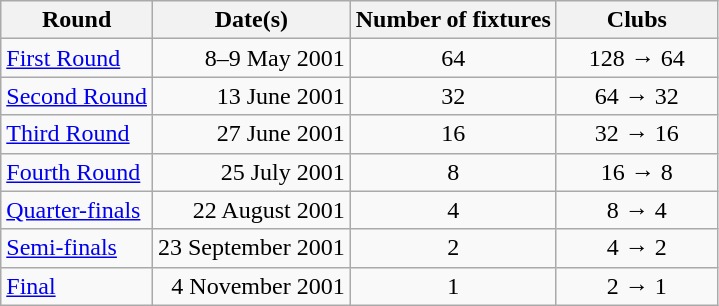<table class="wikitable" style="text-align:center">
<tr>
<th>Round</th>
<th>Date(s)</th>
<th>Number of fixtures</th>
<th width=100>Clubs</th>
</tr>
<tr>
<td align=left><a href='#'>First Round</a></td>
<td align=right>8–9 May 2001</td>
<td>64</td>
<td>128 → 64</td>
</tr>
<tr>
<td align=left><a href='#'>Second Round</a></td>
<td align=right>13 June 2001</td>
<td>32</td>
<td>64 → 32</td>
</tr>
<tr>
<td align=left><a href='#'>Third Round</a></td>
<td align=right>27 June 2001</td>
<td>16</td>
<td>32 → 16</td>
</tr>
<tr>
<td align=left><a href='#'>Fourth Round</a></td>
<td align=right>25 July 2001</td>
<td>8</td>
<td>16 → 8</td>
</tr>
<tr>
<td align=left><a href='#'>Quarter-finals</a></td>
<td align=right>22 August 2001</td>
<td>4</td>
<td>8 → 4</td>
</tr>
<tr>
<td align=left><a href='#'>Semi-finals</a></td>
<td align=right>23 September 2001</td>
<td>2</td>
<td>4 → 2</td>
</tr>
<tr>
<td align=left><a href='#'>Final</a></td>
<td align=right>4 November 2001</td>
<td>1</td>
<td>2 → 1</td>
</tr>
</table>
